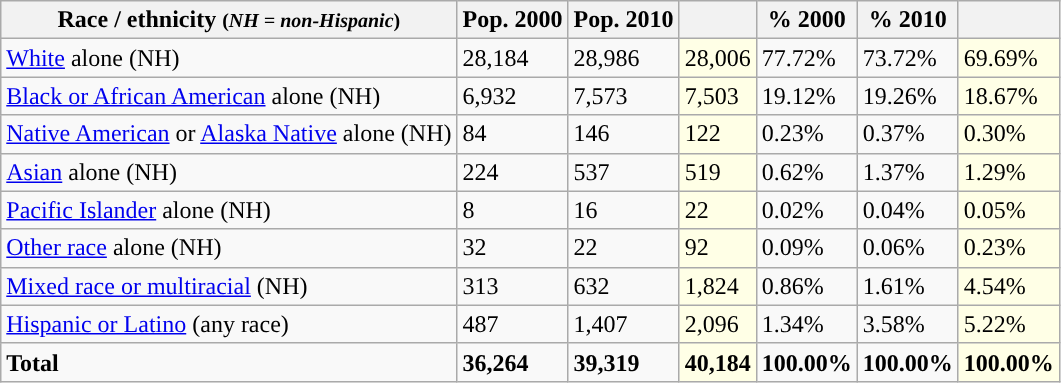<table class="wikitable">
<tr>
<th>Race / ethnicity <small>(<em>NH = non-Hispanic</em>)</small></th>
<th>Pop. 2000</th>
<th>Pop. 2010</th>
<th></th>
<th>% 2000</th>
<th>% 2010</th>
<th></th>
</tr>
<tr>
<td><a href='#'>White</a> alone (NH)</td>
<td>28,184</td>
<td>28,986</td>
<td style='background: #ffffe6;'>28,006</td>
<td>77.72%</td>
<td>73.72%</td>
<td style='background: #ffffe6;'>69.69%</td>
</tr>
<tr>
<td><a href='#'>Black or African American</a> alone (NH)</td>
<td>6,932</td>
<td>7,573</td>
<td style='background: #ffffe6;'>7,503</td>
<td>19.12%</td>
<td>19.26%</td>
<td style='background: #ffffe6;'>18.67%</td>
</tr>
<tr>
<td><a href='#'>Native American</a> or <a href='#'>Alaska Native</a> alone (NH)</td>
<td>84</td>
<td>146</td>
<td style='background: #ffffe6;'>122</td>
<td>0.23%</td>
<td>0.37%</td>
<td style='background: #ffffe6;'>0.30%</td>
</tr>
<tr>
<td><a href='#'>Asian</a> alone (NH)</td>
<td>224</td>
<td>537</td>
<td style='background: #ffffe6;'>519</td>
<td>0.62%</td>
<td>1.37%</td>
<td style='background: #ffffe6;'>1.29%</td>
</tr>
<tr>
<td><a href='#'>Pacific Islander</a> alone (NH)</td>
<td>8</td>
<td>16</td>
<td style='background: #ffffe6;'>22</td>
<td>0.02%</td>
<td>0.04%</td>
<td style='background: #ffffe6;'>0.05%</td>
</tr>
<tr>
<td><a href='#'>Other race</a> alone (NH)</td>
<td>32</td>
<td>22</td>
<td style='background: #ffffe6;'>92</td>
<td>0.09%</td>
<td>0.06%</td>
<td style='background: #ffffe6;'>0.23%</td>
</tr>
<tr>
<td><a href='#'>Mixed race or multiracial</a> (NH)</td>
<td>313</td>
<td>632</td>
<td style='background: #ffffe6;'>1,824</td>
<td>0.86%</td>
<td>1.61%</td>
<td style='background: #ffffe6;'>4.54%</td>
</tr>
<tr>
<td><a href='#'>Hispanic or Latino</a> (any race)</td>
<td>487</td>
<td>1,407</td>
<td style='background: #ffffe6;'>2,096</td>
<td>1.34%</td>
<td>3.58%</td>
<td style='background: #ffffe6;'>5.22%</td>
</tr>
<tr>
<td><strong>Total</strong></td>
<td><strong>36,264</strong></td>
<td><strong>39,319</strong></td>
<td style='background: #ffffe6;'><strong>40,184</strong></td>
<td><strong>100.00%</strong></td>
<td><strong>100.00%</strong></td>
<td style='background: #ffffe6;'><strong>100.00%</strong></td>
</tr>
</table>
